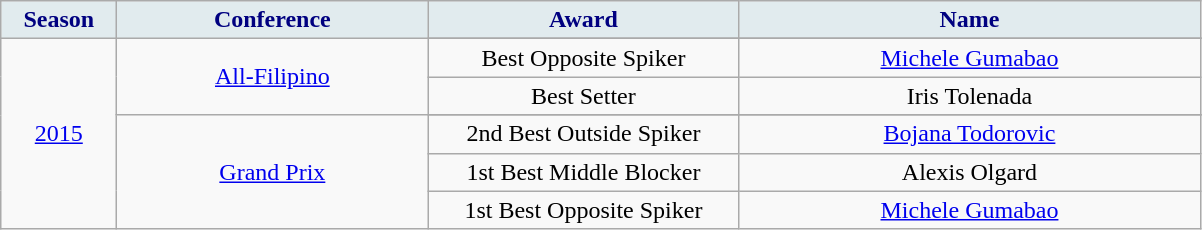<table class="wikitable">
<tr>
<th width=70px style="background:#E1EBEE; color:navy; text-align: center"><strong>Season</strong></th>
<th width=200px style="background:#E1EBEE; color:navy; text-align: center"><strong>Conference</strong></th>
<th width=200px style="background:#E1EBEE; color:navy; text-align: center"><strong>Award</strong></th>
<th width=300px style="background:#E1EBEE; color:navy; text-align: center"><strong>Name</strong></th>
</tr>
<tr align=center>
<td rowspan=7><a href='#'>2015</a></td>
<td rowspan=3><a href='#'>All-Filipino</a></td>
</tr>
<tr align=center>
<td>Best Opposite Spiker</td>
<td><a href='#'>Michele Gumabao</a></td>
</tr>
<tr align=center>
<td>Best Setter</td>
<td>Iris Tolenada</td>
</tr>
<tr align=center>
<td rowspan=4><a href='#'>Grand Prix</a></td>
</tr>
<tr align=center>
<td>2nd Best Outside Spiker</td>
<td> <a href='#'>Bojana Todorovic</a></td>
</tr>
<tr align=center>
<td>1st Best Middle Blocker</td>
<td> Alexis Olgard</td>
</tr>
<tr align=center>
<td>1st Best Opposite Spiker</td>
<td><a href='#'>Michele Gumabao</a></td>
</tr>
</table>
